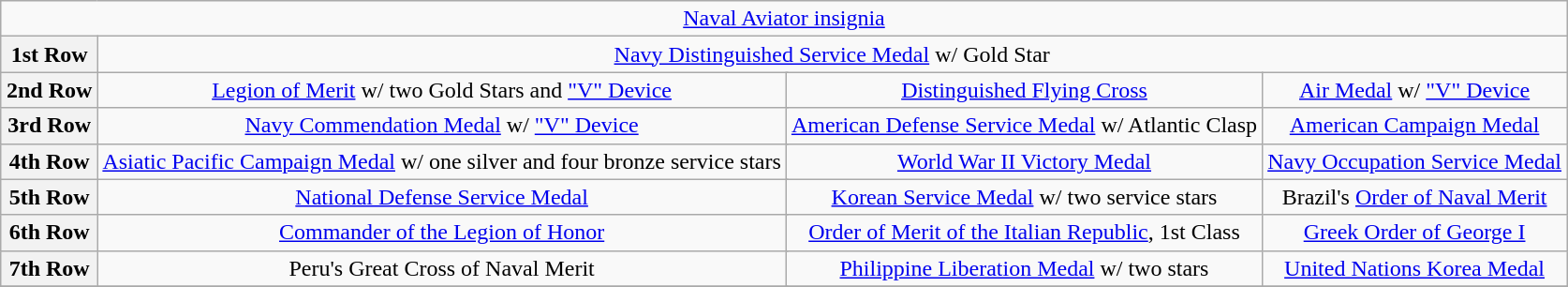<table class="wikitable" style="margin:1em auto; text-align:center;">
<tr>
<td colspan="15"><a href='#'>Naval Aviator insignia</a></td>
</tr>
<tr>
<th>1st Row</th>
<td colspan="15"><a href='#'>Navy Distinguished Service Medal</a> w/ Gold Star</td>
</tr>
<tr>
<th>2nd Row</th>
<td colspan="3"><a href='#'>Legion of Merit</a> w/ two Gold Stars and <a href='#'>"V" Device</a></td>
<td colspan="3"><a href='#'>Distinguished Flying Cross</a></td>
<td colspan="3"><a href='#'>Air Medal</a> w/ <a href='#'>"V" Device</a></td>
</tr>
<tr>
<th>3rd Row</th>
<td colspan="3"><a href='#'>Navy Commendation Medal</a> w/ <a href='#'>"V" Device</a></td>
<td colspan="3"><a href='#'>American Defense Service Medal</a> w/ Atlantic Clasp</td>
<td colspan="3"><a href='#'>American Campaign Medal</a></td>
</tr>
<tr>
<th>4th Row</th>
<td colspan="3"><a href='#'>Asiatic Pacific Campaign Medal</a> w/ one silver and four bronze service stars</td>
<td colspan="3"><a href='#'>World War II Victory Medal</a></td>
<td colspan="3"><a href='#'>Navy Occupation Service Medal</a></td>
</tr>
<tr>
<th>5th Row</th>
<td colspan="3"><a href='#'>National Defense Service Medal</a></td>
<td colspan="3"><a href='#'>Korean Service Medal</a> w/ two service stars</td>
<td colspan="3">Brazil's <a href='#'>Order of Naval Merit</a></td>
</tr>
<tr>
<th>6th Row</th>
<td colspan="3"><a href='#'>Commander of the Legion of Honor</a></td>
<td colspan="3"><a href='#'>Order of Merit of the Italian Republic</a>, 1st Class</td>
<td colspan="3"><a href='#'>Greek Order of George I</a></td>
</tr>
<tr>
<th>7th Row</th>
<td colspan="3">Peru's Great Cross of Naval Merit</td>
<td colspan="3"><a href='#'>Philippine Liberation Medal</a> w/ two stars</td>
<td colspan="3"><a href='#'>United Nations Korea Medal</a></td>
</tr>
<tr>
</tr>
</table>
